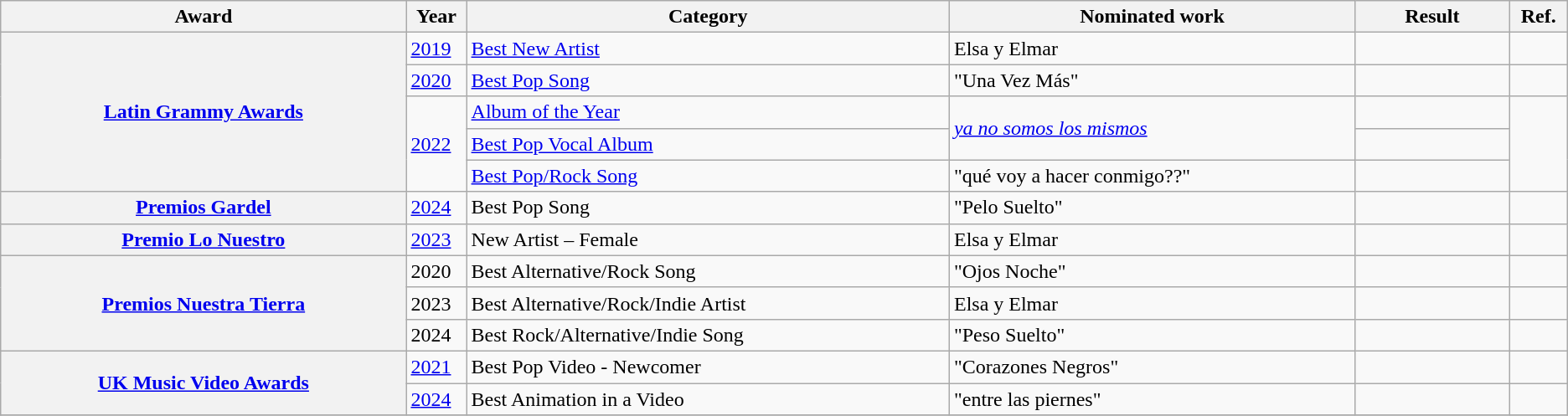<table class="wikitable sortable plainrowheaders">
<tr>
<th style="width:21%;">Award</th>
<th width=3%>Year</th>
<th style="width:25%;">Category</th>
<th style="width:21%;">Nominated work</th>
<th style="width:8%;">Result</th>
<th style="width:3%;">Ref.</th>
</tr>
<tr>
<th rowspan="5" scope="row"><a href='#'>Latin Grammy Awards</a></th>
<td><a href='#'>2019</a></td>
<td><a href='#'>Best New Artist</a></td>
<td>Elsa y Elmar</td>
<td></td>
<td></td>
</tr>
<tr>
<td><a href='#'>2020</a></td>
<td><a href='#'>Best Pop Song</a></td>
<td>"Una Vez Más" </td>
<td></td>
<td></td>
</tr>
<tr>
<td rowspan="3"><a href='#'>2022</a></td>
<td><a href='#'>Album of the Year</a></td>
<td rowspan="2"><em><a href='#'>ya no somos los mismos</a></em></td>
<td></td>
<td rowspan="3"></td>
</tr>
<tr>
<td><a href='#'>Best Pop Vocal Album</a></td>
<td></td>
</tr>
<tr>
<td><a href='#'>Best Pop/Rock Song</a></td>
<td>"qué voy a hacer conmigo??"</td>
<td></td>
</tr>
<tr>
<th scope="row"><a href='#'>Premios Gardel</a></th>
<td><a href='#'>2024</a></td>
<td>Best Pop Song</td>
<td>"Pelo Suelto" </td>
<td></td>
<td></td>
</tr>
<tr>
<th scope="row"><a href='#'>Premio Lo Nuestro</a></th>
<td><a href='#'>2023</a></td>
<td>New Artist – Female</td>
<td>Elsa y Elmar</td>
<td></td>
<td></td>
</tr>
<tr>
<th scope="row" rowspan="3"><a href='#'>Premios Nuestra Tierra</a></th>
<td>2020</td>
<td>Best Alternative/Rock Song</td>
<td>"Ojos Noche"</td>
<td></td>
<td></td>
</tr>
<tr>
<td>2023</td>
<td>Best Alternative/Rock/Indie Artist</td>
<td>Elsa y Elmar</td>
<td></td>
<td></td>
</tr>
<tr>
<td>2024</td>
<td>Best Rock/Alternative/Indie Song</td>
<td>"Peso Suelto" </td>
<td></td>
<td align="center"></td>
</tr>
<tr>
<th scope="row" rowspan="2"><a href='#'>UK Music Video Awards</a></th>
<td><a href='#'>2021</a></td>
<td>Best Pop Video - Newcomer</td>
<td>"Corazones Negros"</td>
<td></td>
<td></td>
</tr>
<tr>
<td><a href='#'>2024</a></td>
<td>Best Animation in a Video</td>
<td>"entre las piernes"</td>
<td></td>
<td></td>
</tr>
<tr>
</tr>
</table>
